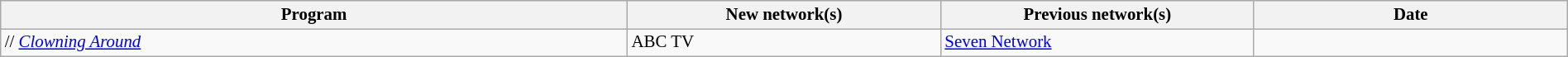<table class="wikitable sortable"  style="width:100%; font-size:87%;">
<tr style="background:#efefef;">
<th style="width:40%;">Program</th>
<th style="width:20%;">New network(s)</th>
<th style="width:20%;">Previous network(s)</th>
<th style="width:20%;">Date</th>
</tr>
<tr>
<td>// <em><a href='#'>Clowning Around</a></em></td>
<td>ABC TV</td>
<td><a href='#'>Seven Network</a></td>
<td></td>
</tr>
</table>
